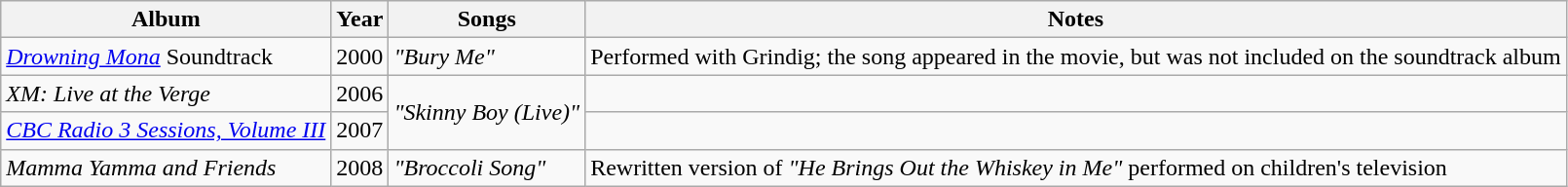<table class="wikitable">
<tr>
<th>Album</th>
<th>Year</th>
<th>Songs</th>
<th>Notes</th>
</tr>
<tr>
<td><em><a href='#'>Drowning Mona</a></em> Soundtrack</td>
<td>2000</td>
<td><em>"Bury Me"</em></td>
<td>Performed with Grindig; the song appeared in the movie, but was not included on the soundtrack album</td>
</tr>
<tr>
<td><em>XM: Live at the Verge</em></td>
<td>2006</td>
<td rowspan="2"><em>"Skinny Boy (Live)"</em></td>
<td></td>
</tr>
<tr>
<td><em><a href='#'>CBC Radio 3 Sessions, Volume III</a></em></td>
<td>2007</td>
<td></td>
</tr>
<tr>
<td><em>Mamma Yamma and Friends</em></td>
<td>2008</td>
<td><em>"Broccoli Song"</em></td>
<td>Rewritten version of <em>"He Brings Out the Whiskey in Me"</em> performed on children's television</td>
</tr>
</table>
